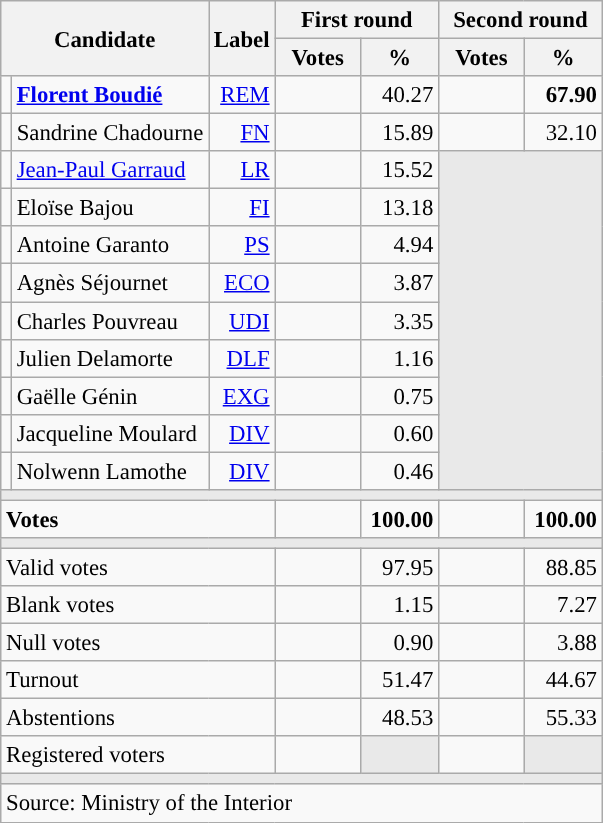<table class="wikitable" style="text-align:right;font-size:95%;">
<tr>
<th rowspan="2" colspan="2">Candidate</th>
<th rowspan="2">Label</th>
<th colspan="2">First round</th>
<th colspan="2">Second round</th>
</tr>
<tr>
<th style="width:50px;">Votes</th>
<th style="width:45px;">%</th>
<th style="width:50px;">Votes</th>
<th style="width:45px;">%</th>
</tr>
<tr>
<td style="color:inherit;background:"></td>
<td style="text-align:left;"><strong><a href='#'>Florent Boudié</a></strong></td>
<td><a href='#'>REM</a></td>
<td></td>
<td>40.27</td>
<td><strong></strong></td>
<td><strong>67.90</strong></td>
</tr>
<tr>
<td style="color:inherit;background:"></td>
<td style="text-align:left;">Sandrine Chadourne</td>
<td><a href='#'>FN</a></td>
<td></td>
<td>15.89</td>
<td></td>
<td>32.10</td>
</tr>
<tr>
<td style="color:inherit;background:"></td>
<td style="text-align:left;"><a href='#'>Jean-Paul Garraud</a></td>
<td><a href='#'>LR</a></td>
<td></td>
<td>15.52</td>
<td colspan="2" rowspan="9" style="background:#E9E9E9;"></td>
</tr>
<tr>
<td style="color:inherit;background:"></td>
<td style="text-align:left;">Eloïse Bajou</td>
<td><a href='#'>FI</a></td>
<td></td>
<td>13.18</td>
</tr>
<tr>
<td style="color:inherit;background:"></td>
<td style="text-align:left;">Antoine Garanto</td>
<td><a href='#'>PS</a></td>
<td></td>
<td>4.94</td>
</tr>
<tr>
<td style="color:inherit;background:"></td>
<td style="text-align:left;">Agnès Séjournet</td>
<td><a href='#'>ECO</a></td>
<td></td>
<td>3.87</td>
</tr>
<tr>
<td style="color:inherit;background:"></td>
<td style="text-align:left;">Charles Pouvreau</td>
<td><a href='#'>UDI</a></td>
<td></td>
<td>3.35</td>
</tr>
<tr>
<td style="color:inherit;background:"></td>
<td style="text-align:left;">Julien Delamorte</td>
<td><a href='#'>DLF</a></td>
<td></td>
<td>1.16</td>
</tr>
<tr>
<td style="color:inherit;background:"></td>
<td style="text-align:left;">Gaëlle Génin</td>
<td><a href='#'>EXG</a></td>
<td></td>
<td>0.75</td>
</tr>
<tr>
<td style="color:inherit;background:"></td>
<td style="text-align:left;">Jacqueline Moulard</td>
<td><a href='#'>DIV</a></td>
<td></td>
<td>0.60</td>
</tr>
<tr>
<td style="color:inherit;background:"></td>
<td style="text-align:left;">Nolwenn Lamothe</td>
<td><a href='#'>DIV</a></td>
<td></td>
<td>0.46</td>
</tr>
<tr>
<td colspan="7" style="background:#E9E9E9;"></td>
</tr>
<tr style="font-weight:bold;">
<td colspan="3" style="text-align:left;">Votes</td>
<td></td>
<td>100.00</td>
<td></td>
<td>100.00</td>
</tr>
<tr>
<td colspan="7" style="background:#E9E9E9;"></td>
</tr>
<tr>
<td colspan="3" style="text-align:left;">Valid votes</td>
<td></td>
<td>97.95</td>
<td></td>
<td>88.85</td>
</tr>
<tr>
<td colspan="3" style="text-align:left;">Blank votes</td>
<td></td>
<td>1.15</td>
<td></td>
<td>7.27</td>
</tr>
<tr>
<td colspan="3" style="text-align:left;">Null votes</td>
<td></td>
<td>0.90</td>
<td></td>
<td>3.88</td>
</tr>
<tr>
<td colspan="3" style="text-align:left;">Turnout</td>
<td></td>
<td>51.47</td>
<td></td>
<td>44.67</td>
</tr>
<tr>
<td colspan="3" style="text-align:left;">Abstentions</td>
<td></td>
<td>48.53</td>
<td></td>
<td>55.33</td>
</tr>
<tr>
<td colspan="3" style="text-align:left;">Registered voters</td>
<td></td>
<td style="color:inherit;background:#E9E9E9;"></td>
<td></td>
<td style="color:inherit;background:#E9E9E9;"></td>
</tr>
<tr>
<td colspan="7" style="background:#E9E9E9;"></td>
</tr>
<tr>
<td colspan="7" style="text-align:left;">Source: Ministry of the Interior</td>
</tr>
</table>
